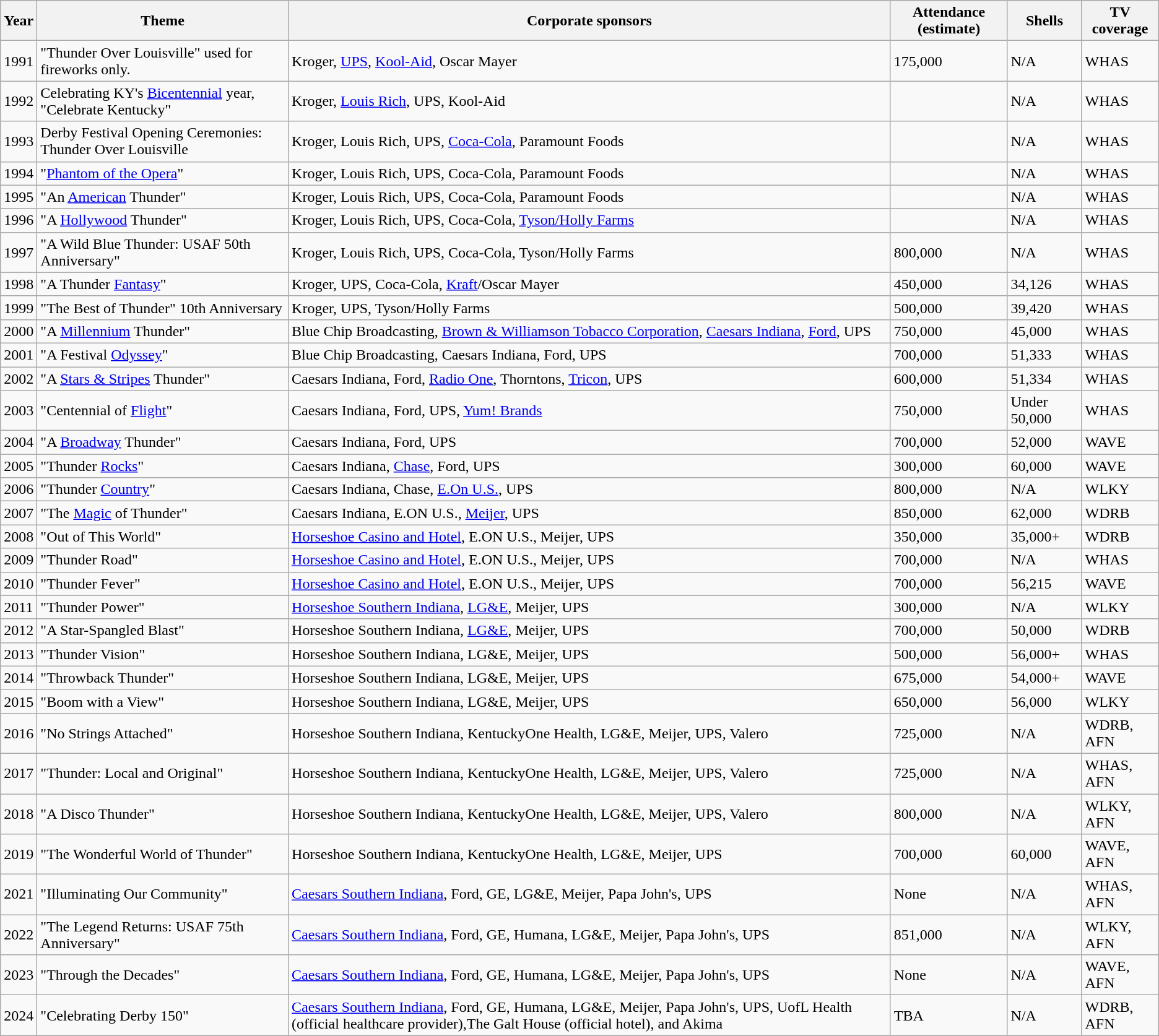<table class="wikitable sortable">
<tr>
<th>Year</th>
<th>Theme</th>
<th>Corporate sponsors</th>
<th>Attendance (estimate)</th>
<th>Shells</th>
<th>TV coverage</th>
</tr>
<tr>
<td>1991</td>
<td>"Thunder Over Louisville" used for fireworks only.</td>
<td>Kroger, <a href='#'>UPS</a>, <a href='#'>Kool-Aid</a>, Oscar Mayer</td>
<td>175,000</td>
<td>N/A</td>
<td>WHAS</td>
</tr>
<tr>
<td>1992</td>
<td>Celebrating KY's <a href='#'>Bicentennial</a> year, "Celebrate Kentucky"</td>
<td>Kroger, <a href='#'>Louis Rich</a>, UPS, Kool-Aid</td>
<td></td>
<td>N/A</td>
<td>WHAS</td>
</tr>
<tr>
<td>1993</td>
<td>Derby Festival Opening Ceremonies: Thunder Over Louisville</td>
<td>Kroger, Louis Rich, UPS, <a href='#'>Coca-Cola</a>, Paramount Foods</td>
<td></td>
<td>N/A</td>
<td>WHAS</td>
</tr>
<tr>
<td>1994</td>
<td>"<a href='#'>Phantom of the Opera</a>"</td>
<td>Kroger, Louis Rich, UPS, Coca-Cola, Paramount Foods</td>
<td></td>
<td>N/A</td>
<td>WHAS</td>
</tr>
<tr>
<td>1995</td>
<td>"An <a href='#'>American</a> Thunder"</td>
<td>Kroger, Louis Rich, UPS, Coca-Cola, Paramount Foods</td>
<td></td>
<td>N/A</td>
<td>WHAS</td>
</tr>
<tr>
<td>1996</td>
<td>"A <a href='#'>Hollywood</a> Thunder"</td>
<td>Kroger, Louis Rich, UPS, Coca-Cola, <a href='#'>Tyson/Holly Farms</a></td>
<td></td>
<td>N/A</td>
<td>WHAS</td>
</tr>
<tr>
<td>1997</td>
<td>"A Wild Blue Thunder: USAF 50th Anniversary"</td>
<td>Kroger, Louis Rich, UPS, Coca-Cola, Tyson/Holly Farms</td>
<td>800,000</td>
<td>N/A</td>
<td>WHAS</td>
</tr>
<tr>
<td>1998</td>
<td>"A Thunder <a href='#'>Fantasy</a>"</td>
<td>Kroger, UPS, Coca-Cola, <a href='#'>Kraft</a>/Oscar Mayer</td>
<td>450,000</td>
<td>34,126</td>
<td>WHAS</td>
</tr>
<tr>
<td>1999</td>
<td>"The Best of Thunder" 10th Anniversary</td>
<td>Kroger, UPS, Tyson/Holly Farms</td>
<td>500,000</td>
<td>39,420</td>
<td>WHAS</td>
</tr>
<tr>
<td>2000</td>
<td>"A <a href='#'>Millennium</a> Thunder"</td>
<td>Blue Chip Broadcasting, <a href='#'>Brown & Williamson Tobacco Corporation</a>, <a href='#'>Caesars Indiana</a>, <a href='#'>Ford</a>, UPS</td>
<td>750,000</td>
<td>45,000</td>
<td>WHAS</td>
</tr>
<tr>
<td>2001</td>
<td>"A Festival <a href='#'>Odyssey</a>"</td>
<td>Blue Chip Broadcasting, Caesars Indiana, Ford, UPS</td>
<td>700,000</td>
<td>51,333</td>
<td>WHAS</td>
</tr>
<tr>
<td>2002</td>
<td>"A <a href='#'>Stars & Stripes</a> Thunder"</td>
<td>Caesars Indiana, Ford, <a href='#'>Radio One</a>, Thorntons, <a href='#'>Tricon</a>, UPS</td>
<td>600,000</td>
<td>51,334</td>
<td>WHAS</td>
</tr>
<tr>
<td>2003</td>
<td>"Centennial of <a href='#'>Flight</a>"</td>
<td>Caesars Indiana, Ford, UPS, <a href='#'>Yum! Brands</a></td>
<td>750,000</td>
<td>Under 50,000</td>
<td>WHAS</td>
</tr>
<tr>
<td>2004</td>
<td>"A <a href='#'>Broadway</a> Thunder"</td>
<td>Caesars Indiana, Ford, UPS</td>
<td>700,000</td>
<td>52,000</td>
<td>WAVE</td>
</tr>
<tr>
<td>2005</td>
<td>"Thunder <a href='#'>Rocks</a>"</td>
<td>Caesars Indiana, <a href='#'>Chase</a>, Ford, UPS</td>
<td>300,000</td>
<td>60,000</td>
<td>WAVE</td>
</tr>
<tr>
<td>2006</td>
<td>"Thunder <a href='#'>Country</a>"</td>
<td>Caesars Indiana, Chase, <a href='#'>E.On U.S.</a>, UPS</td>
<td>800,000</td>
<td>N/A</td>
<td>WLKY</td>
</tr>
<tr>
<td>2007</td>
<td>"The <a href='#'>Magic</a> of Thunder"</td>
<td>Caesars Indiana, E.ON U.S., <a href='#'>Meijer</a>, UPS</td>
<td>850,000</td>
<td>62,000</td>
<td>WDRB</td>
</tr>
<tr>
<td>2008</td>
<td>"Out of This World"</td>
<td><a href='#'>Horseshoe Casino and Hotel</a>, E.ON U.S., Meijer, UPS</td>
<td>350,000</td>
<td>35,000+</td>
<td>WDRB</td>
</tr>
<tr>
<td>2009</td>
<td>"Thunder Road"</td>
<td><a href='#'>Horseshoe Casino and Hotel</a>, E.ON U.S., Meijer, UPS</td>
<td>700,000</td>
<td>N/A</td>
<td>WHAS</td>
</tr>
<tr>
<td>2010</td>
<td>"Thunder Fever"</td>
<td><a href='#'>Horseshoe Casino and Hotel</a>, E.ON U.S., Meijer, UPS</td>
<td>700,000</td>
<td>56,215</td>
<td>WAVE</td>
</tr>
<tr>
<td>2011</td>
<td>"Thunder Power"</td>
<td><a href='#'>Horseshoe Southern Indiana</a>, <a href='#'>LG&E</a>, Meijer, UPS</td>
<td>300,000</td>
<td>N/A</td>
<td>WLKY</td>
</tr>
<tr>
<td>2012</td>
<td>"A Star-Spangled Blast"</td>
<td>Horseshoe Southern Indiana, <a href='#'>LG&E</a>, Meijer, UPS</td>
<td>700,000</td>
<td>50,000</td>
<td>WDRB</td>
</tr>
<tr>
<td>2013</td>
<td>"Thunder Vision"</td>
<td>Horseshoe Southern Indiana, LG&E, Meijer, UPS</td>
<td>500,000</td>
<td>56,000+</td>
<td>WHAS</td>
</tr>
<tr>
<td>2014</td>
<td>"Throwback Thunder"</td>
<td>Horseshoe Southern Indiana, LG&E, Meijer, UPS</td>
<td>675,000</td>
<td>54,000+</td>
<td>WAVE</td>
</tr>
<tr>
<td>2015</td>
<td>"Boom with a View"</td>
<td>Horseshoe Southern Indiana, LG&E, Meijer, UPS</td>
<td>650,000</td>
<td>56,000</td>
<td>WLKY</td>
</tr>
<tr AFN>
<td>2016</td>
<td>"No Strings Attached"</td>
<td>Horseshoe Southern Indiana, KentuckyOne Health, LG&E, Meijer, UPS, Valero</td>
<td>725,000</td>
<td>N/A</td>
<td>WDRB, AFN</td>
</tr>
<tr>
<td>2017</td>
<td>"Thunder: Local and Original"</td>
<td>Horseshoe Southern Indiana, KentuckyOne Health, LG&E, Meijer, UPS, Valero</td>
<td>725,000</td>
<td>N/A</td>
<td>WHAS, AFN</td>
</tr>
<tr>
<td>2018</td>
<td>"A Disco Thunder"</td>
<td>Horseshoe Southern Indiana, KentuckyOne Health, LG&E, Meijer, UPS, Valero</td>
<td>800,000</td>
<td>N/A</td>
<td>WLKY, AFN</td>
</tr>
<tr>
<td>2019</td>
<td>"The Wonderful World of Thunder"</td>
<td>Horseshoe Southern Indiana, KentuckyOne Health, LG&E, Meijer, UPS</td>
<td>700,000</td>
<td>60,000</td>
<td>WAVE, AFN</td>
</tr>
<tr>
<td>2021</td>
<td>"Illuminating Our Community"</td>
<td><a href='#'>Caesars Southern Indiana</a>, Ford, GE, LG&E, Meijer, Papa John's, UPS</td>
<td>None</td>
<td>N/A</td>
<td>WHAS, AFN</td>
</tr>
<tr>
<td>2022</td>
<td>"The Legend Returns: USAF 75th Anniversary"</td>
<td><a href='#'>Caesars Southern Indiana</a>, Ford, GE, Humana, LG&E, Meijer, Papa John's, UPS</td>
<td>851,000</td>
<td>N/A</td>
<td>WLKY, AFN</td>
</tr>
<tr>
<td>2023</td>
<td>"Through the Decades"</td>
<td><a href='#'>Caesars Southern Indiana</a>, Ford, GE, Humana, LG&E, Meijer, Papa John's, UPS</td>
<td>None</td>
<td>N/A</td>
<td>WAVE, AFN</td>
</tr>
<tr>
<td>2024</td>
<td>"Celebrating Derby 150"</td>
<td><a href='#'>Caesars Southern Indiana</a>, Ford, GE, Humana, LG&E, Meijer, Papa John's, UPS, UofL Health (official healthcare provider),The Galt House (official hotel), and Akima</td>
<td>TBA</td>
<td>N/A</td>
<td>WDRB, AFN</td>
</tr>
</table>
